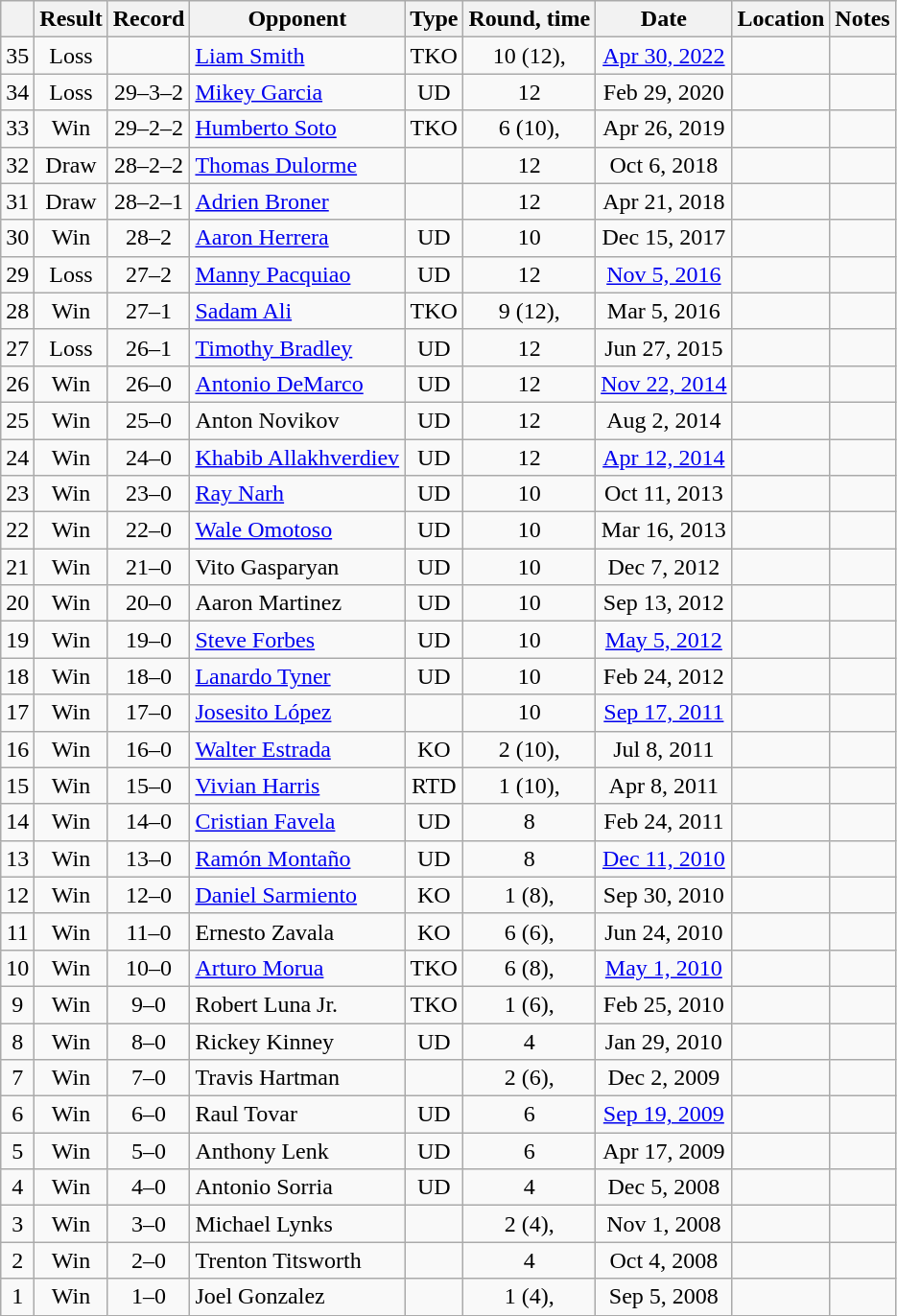<table class="wikitable" style="text-align:center">
<tr>
<th></th>
<th>Result</th>
<th>Record</th>
<th>Opponent</th>
<th>Type</th>
<th>Round, time</th>
<th>Date</th>
<th>Location</th>
<th>Notes</th>
</tr>
<tr>
<td>35</td>
<td>Loss</td>
<td></td>
<td style="text-align:left;"><a href='#'>Liam Smith</a></td>
<td>TKO</td>
<td>10 (12), </td>
<td><a href='#'>Apr 30, 2022</a></td>
<td style="text-align:left;"></td>
<td></td>
</tr>
<tr>
<td>34</td>
<td>Loss</td>
<td>29–3–2</td>
<td style="text-align:left;"><a href='#'>Mikey Garcia</a></td>
<td>UD</td>
<td>12</td>
<td>Feb 29, 2020</td>
<td style="text-align:left;"></td>
<td></td>
</tr>
<tr>
<td>33</td>
<td>Win</td>
<td>29–2–2</td>
<td style="text-align:left;"><a href='#'>Humberto Soto</a></td>
<td>TKO</td>
<td>6 (10), </td>
<td>Apr 26, 2019</td>
<td style="text-align:left;"></td>
<td></td>
</tr>
<tr>
<td>32</td>
<td>Draw</td>
<td>28–2–2</td>
<td style="text-align:left;"><a href='#'>Thomas Dulorme</a></td>
<td></td>
<td>12</td>
<td>Oct 6, 2018</td>
<td style="text-align:left;"></td>
<td style="text-align:left;"></td>
</tr>
<tr>
<td>31</td>
<td>Draw</td>
<td>28–2–1</td>
<td style="text-align:left;"><a href='#'>Adrien Broner</a></td>
<td></td>
<td>12</td>
<td>Apr 21, 2018</td>
<td style="text-align:left;"></td>
<td></td>
</tr>
<tr>
<td>30</td>
<td>Win</td>
<td>28–2</td>
<td style="text-align:left;"><a href='#'>Aaron Herrera</a></td>
<td>UD</td>
<td>10</td>
<td>Dec 15, 2017</td>
<td style="text-align:left;"></td>
<td></td>
</tr>
<tr>
<td>29</td>
<td>Loss</td>
<td>27–2</td>
<td style="text-align:left;"><a href='#'>Manny Pacquiao</a></td>
<td>UD</td>
<td>12</td>
<td><a href='#'>Nov 5, 2016</a></td>
<td style="text-align:left;"></td>
<td style="text-align:left;"></td>
</tr>
<tr>
<td>28</td>
<td>Win</td>
<td>27–1</td>
<td style="text-align:left;"><a href='#'>Sadam Ali</a></td>
<td>TKO</td>
<td>9 (12), </td>
<td>Mar 5, 2016</td>
<td style="text-align:left;"></td>
<td style="text-align:left;"></td>
</tr>
<tr>
<td>27</td>
<td>Loss</td>
<td>26–1</td>
<td style="text-align:left;"><a href='#'>Timothy Bradley</a></td>
<td>UD</td>
<td>12</td>
<td>Jun 27, 2015</td>
<td style="text-align:left;"></td>
<td style="text-align:left;"></td>
</tr>
<tr>
<td>26</td>
<td>Win</td>
<td>26–0</td>
<td style="text-align:left;"><a href='#'>Antonio DeMarco</a></td>
<td>UD</td>
<td>12</td>
<td><a href='#'>Nov 22, 2014</a></td>
<td style="text-align:left;"></td>
<td style="text-align:left;"></td>
</tr>
<tr>
<td>25</td>
<td>Win</td>
<td>25–0</td>
<td style="text-align:left;">Anton Novikov</td>
<td>UD</td>
<td>12</td>
<td>Aug 2, 2014</td>
<td style="text-align:left;"></td>
<td style="text-align:left;"></td>
</tr>
<tr>
<td>24</td>
<td>Win</td>
<td>24–0</td>
<td style="text-align:left;"><a href='#'>Khabib Allakhverdiev</a></td>
<td>UD</td>
<td>12</td>
<td><a href='#'>Apr 12, 2014</a></td>
<td style="text-align:left;"></td>
<td style="text-align:left;"></td>
</tr>
<tr>
<td>23</td>
<td>Win</td>
<td>23–0</td>
<td style="text-align:left;"><a href='#'>Ray Narh</a></td>
<td>UD</td>
<td>10</td>
<td>Oct 11, 2013</td>
<td style="text-align:left;"></td>
<td></td>
</tr>
<tr>
<td>22</td>
<td>Win</td>
<td>22–0</td>
<td style="text-align:left;"><a href='#'>Wale Omotoso</a></td>
<td>UD</td>
<td>10</td>
<td>Mar 16, 2013</td>
<td style="text-align:left;"></td>
<td style="text-align:left;"></td>
</tr>
<tr>
<td>21</td>
<td>Win</td>
<td>21–0</td>
<td style="text-align:left;">Vito Gasparyan</td>
<td>UD</td>
<td>10</td>
<td>Dec 7, 2012</td>
<td style="text-align:left;"></td>
<td></td>
</tr>
<tr>
<td>20</td>
<td>Win</td>
<td>20–0</td>
<td style="text-align:left;">Aaron Martinez</td>
<td>UD</td>
<td>10</td>
<td>Sep 13, 2012</td>
<td style="text-align:left;"></td>
<td></td>
</tr>
<tr>
<td>19</td>
<td>Win</td>
<td>19–0</td>
<td style="text-align:left;"><a href='#'>Steve Forbes</a></td>
<td>UD</td>
<td>10</td>
<td><a href='#'>May 5, 2012</a></td>
<td style="text-align:left;"></td>
<td></td>
</tr>
<tr>
<td>18</td>
<td>Win</td>
<td>18–0</td>
<td style="text-align:left;"><a href='#'>Lanardo Tyner</a></td>
<td>UD</td>
<td>10</td>
<td>Feb 24, 2012</td>
<td style="text-align:left;"></td>
<td></td>
</tr>
<tr>
<td>17</td>
<td>Win</td>
<td>17–0</td>
<td style="text-align:left;"><a href='#'>Josesito López</a></td>
<td></td>
<td>10</td>
<td><a href='#'>Sep 17, 2011</a></td>
<td style="text-align:left;"></td>
<td></td>
</tr>
<tr>
<td>16</td>
<td>Win</td>
<td>16–0</td>
<td style="text-align:left;"><a href='#'>Walter Estrada</a></td>
<td>KO</td>
<td>2 (10), </td>
<td>Jul 8, 2011</td>
<td style="text-align:left;"></td>
<td></td>
</tr>
<tr>
<td>15</td>
<td>Win</td>
<td>15–0</td>
<td style="text-align:left;"><a href='#'>Vivian Harris</a></td>
<td>RTD</td>
<td>1 (10), </td>
<td>Apr 8, 2011</td>
<td style="text-align:left;"></td>
<td></td>
</tr>
<tr>
<td>14</td>
<td>Win</td>
<td>14–0</td>
<td style="text-align:left;"><a href='#'>Cristian Favela</a></td>
<td>UD</td>
<td>8</td>
<td>Feb 24, 2011</td>
<td style="text-align:left;"></td>
<td></td>
</tr>
<tr>
<td>13</td>
<td>Win</td>
<td>13–0</td>
<td style="text-align:left;"><a href='#'>Ramón Montaño</a></td>
<td>UD</td>
<td>8</td>
<td><a href='#'>Dec 11, 2010</a></td>
<td style="text-align:left;"></td>
<td></td>
</tr>
<tr>
<td>12</td>
<td>Win</td>
<td>12–0</td>
<td style="text-align:left;"><a href='#'>Daniel Sarmiento</a></td>
<td>KO</td>
<td>1 (8), </td>
<td>Sep 30, 2010</td>
<td style="text-align:left;"></td>
<td></td>
</tr>
<tr>
<td>11</td>
<td>Win</td>
<td>11–0</td>
<td style="text-align:left;">Ernesto Zavala</td>
<td>KO</td>
<td>6 (6), </td>
<td>Jun 24, 2010</td>
<td style="text-align:left;"></td>
<td></td>
</tr>
<tr>
<td>10</td>
<td>Win</td>
<td>10–0</td>
<td style="text-align:left;"><a href='#'>Arturo Morua</a></td>
<td>TKO</td>
<td>6 (8), </td>
<td><a href='#'>May 1, 2010</a></td>
<td style="text-align:left;"></td>
<td></td>
</tr>
<tr>
<td>9</td>
<td>Win</td>
<td>9–0</td>
<td style="text-align:left;">Robert Luna Jr.</td>
<td>TKO</td>
<td>1 (6), </td>
<td>Feb 25, 2010</td>
<td style="text-align:left;"></td>
<td></td>
</tr>
<tr>
<td>8</td>
<td>Win</td>
<td>8–0</td>
<td style="text-align:left;">Rickey Kinney</td>
<td>UD</td>
<td>4</td>
<td>Jan 29, 2010</td>
<td style="text-align:left;"></td>
<td></td>
</tr>
<tr>
<td>7</td>
<td>Win</td>
<td>7–0</td>
<td style="text-align:left;">Travis Hartman</td>
<td></td>
<td>2 (6), </td>
<td>Dec 2, 2009</td>
<td style="text-align:left;"></td>
<td></td>
</tr>
<tr>
<td>6</td>
<td>Win</td>
<td>6–0</td>
<td style="text-align:left;">Raul Tovar</td>
<td>UD</td>
<td>6</td>
<td><a href='#'>Sep 19, 2009</a></td>
<td style="text-align:left;"></td>
<td></td>
</tr>
<tr>
<td>5</td>
<td>Win</td>
<td>5–0</td>
<td style="text-align:left;">Anthony Lenk</td>
<td>UD</td>
<td>6</td>
<td>Apr 17, 2009</td>
<td style="text-align:left;"></td>
<td></td>
</tr>
<tr>
<td>4</td>
<td>Win</td>
<td>4–0</td>
<td style="text-align:left;">Antonio Sorria</td>
<td>UD</td>
<td>4</td>
<td>Dec 5, 2008</td>
<td style="text-align:left;"></td>
<td></td>
</tr>
<tr>
<td>3</td>
<td>Win</td>
<td>3–0</td>
<td style="text-align:left;">Michael Lynks</td>
<td></td>
<td>2 (4), </td>
<td>Nov 1, 2008</td>
<td style="text-align:left;"></td>
<td></td>
</tr>
<tr>
<td>2</td>
<td>Win</td>
<td>2–0</td>
<td style="text-align:left;">Trenton Titsworth</td>
<td></td>
<td>4</td>
<td>Oct 4, 2008</td>
<td style="text-align:left;"></td>
<td></td>
</tr>
<tr>
<td>1</td>
<td>Win</td>
<td>1–0</td>
<td style="text-align:left;">Joel Gonzalez</td>
<td></td>
<td>1 (4), </td>
<td>Sep 5, 2008</td>
<td style="text-align:left;"></td>
<td></td>
</tr>
</table>
